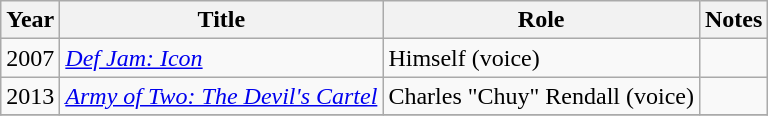<table class="wikitable sortable">
<tr>
<th>Year</th>
<th>Title</th>
<th>Role</th>
<th class="unsortable">Notes</th>
</tr>
<tr>
<td>2007</td>
<td><em><a href='#'>Def Jam: Icon</a></em></td>
<td>Himself (voice)</td>
<td></td>
</tr>
<tr>
<td>2013</td>
<td><em><a href='#'>Army of Two: The Devil's Cartel</a></em></td>
<td>Charles "Chuy" Rendall (voice)</td>
<td></td>
</tr>
<tr>
</tr>
</table>
